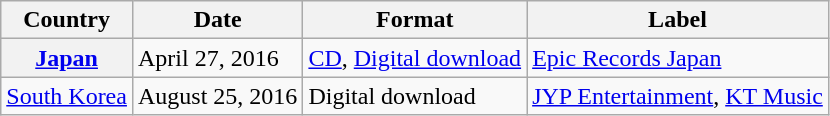<table class="wikitable plainrowheaders">
<tr>
<th scope="col">Country</th>
<th>Date</th>
<th>Format</th>
<th>Label</th>
</tr>
<tr>
<th scope="row" rowspan="1"><a href='#'>Japan</a></th>
<td>April 27, 2016</td>
<td><a href='#'>CD</a>, <a href='#'>Digital download</a></td>
<td><a href='#'>Epic Records Japan</a></td>
</tr>
<tr>
<td><a href='#'>South Korea</a></td>
<td>August 25, 2016</td>
<td>Digital download</td>
<td><a href='#'>JYP Entertainment</a>, <a href='#'>KT Music</a></td>
</tr>
</table>
